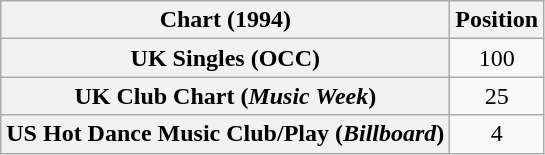<table class="wikitable sortable plainrowheaders" style="text-align:center">
<tr>
<th scope="col">Chart (1994)</th>
<th scope="col">Position</th>
</tr>
<tr>
<th scope="row">UK Singles (OCC)</th>
<td>100</td>
</tr>
<tr>
<th scope="row">UK Club Chart (<em>Music Week</em>)</th>
<td>25</td>
</tr>
<tr>
<th scope="row">US Hot Dance Music Club/Play (<em>Billboard</em>)</th>
<td>4</td>
</tr>
</table>
